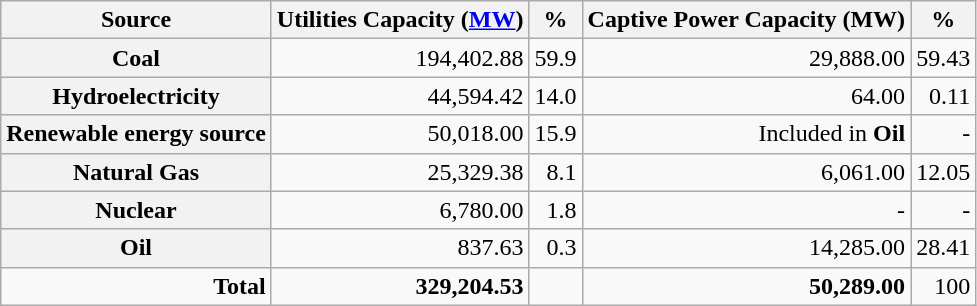<table class="wikitable" style="text-align: right;">
<tr>
<th>Source</th>
<th>Utilities Capacity (<a href='#'>MW</a>)</th>
<th>%</th>
<th>Captive Power Capacity (MW)</th>
<th>%</th>
</tr>
<tr>
<th>Coal</th>
<td>194,402.88</td>
<td>59.9</td>
<td>29,888.00</td>
<td>59.43</td>
</tr>
<tr>
<th>Hydroelectricity</th>
<td>44,594.42</td>
<td>14.0</td>
<td>64.00</td>
<td>0.11</td>
</tr>
<tr>
<th>Renewable energy source</th>
<td>50,018.00</td>
<td>15.9</td>
<td>Included in <strong>Oil</strong></td>
<td>-</td>
</tr>
<tr>
<th>Natural Gas</th>
<td>25,329.38</td>
<td>8.1</td>
<td>6,061.00</td>
<td>12.05</td>
</tr>
<tr>
<th>Nuclear</th>
<td>6,780.00</td>
<td>1.8</td>
<td>-</td>
<td>-</td>
</tr>
<tr>
<th>Oil</th>
<td>837.63</td>
<td>0.3</td>
<td>14,285.00</td>
<td>28.41</td>
</tr>
<tr>
<td><strong>Total</strong></td>
<td><strong>329,204.53</strong></td>
<td></td>
<td><strong>50,289.00</strong></td>
<td>100</td>
</tr>
</table>
